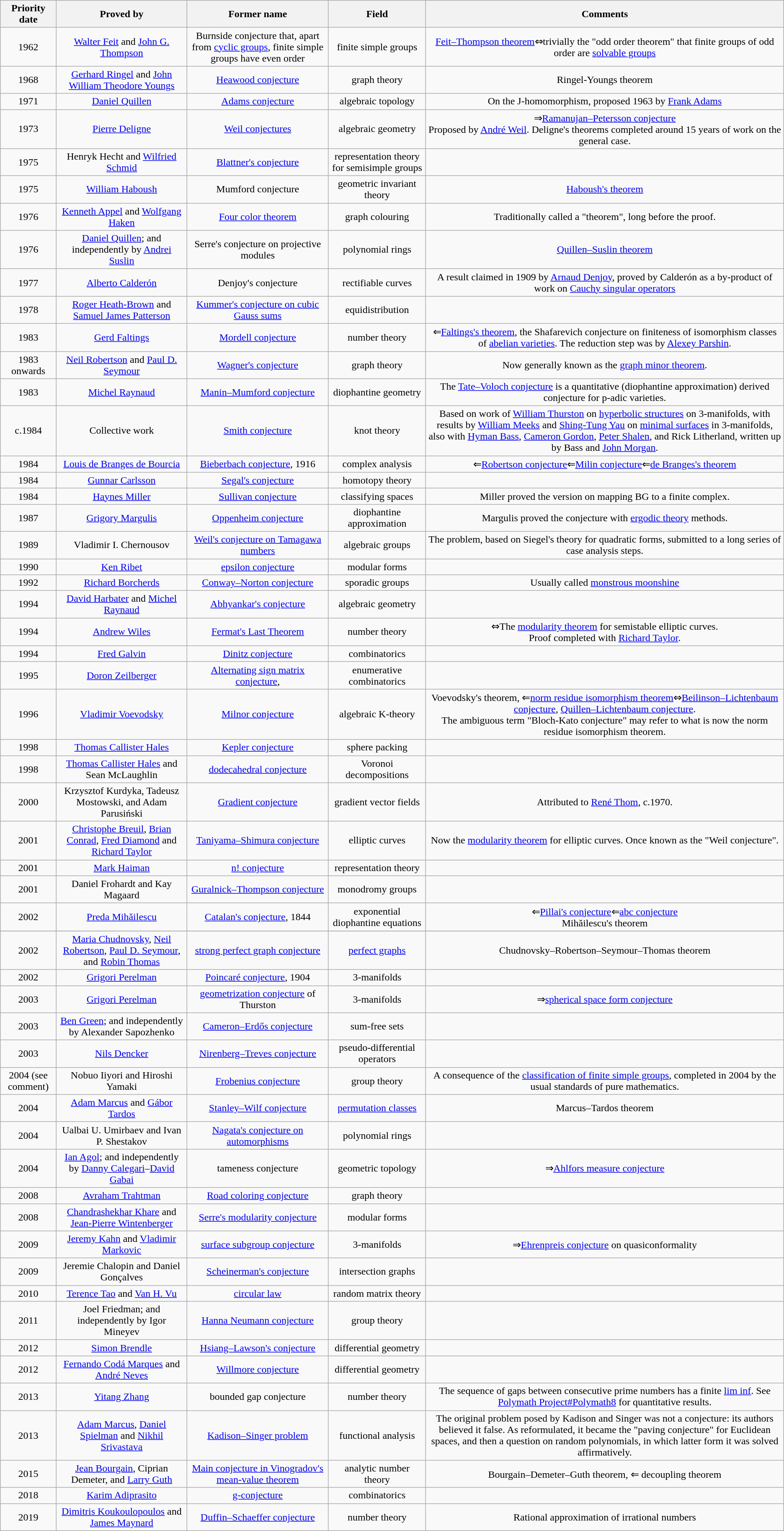<table class="wikitable" style="text-align:center; border:none;">
<tr>
<th>Priority date</th>
<th>Proved by</th>
<th>Former name</th>
<th>Field</th>
<th>Comments</th>
</tr>
<tr>
<td>1962</td>
<td><a href='#'>Walter Feit</a> and <a href='#'>John G. Thompson</a></td>
<td>Burnside conjecture that, apart from <a href='#'>cyclic groups</a>, finite simple groups have even order</td>
<td>finite simple groups</td>
<td><a href='#'>Feit–Thompson theorem</a>⇔trivially the "odd order theorem" that finite groups of odd order are <a href='#'>solvable groups</a></td>
</tr>
<tr>
<td>1968</td>
<td><a href='#'>Gerhard Ringel</a> and <a href='#'>John William Theodore Youngs</a></td>
<td><a href='#'>Heawood conjecture</a></td>
<td>graph theory</td>
<td>Ringel-Youngs theorem</td>
</tr>
<tr>
<td>1971</td>
<td><a href='#'>Daniel Quillen</a></td>
<td><a href='#'>Adams conjecture</a></td>
<td>algebraic topology</td>
<td>On the J-homomorphism, proposed 1963 by <a href='#'>Frank Adams</a></td>
</tr>
<tr>
<td>1973</td>
<td><a href='#'>Pierre Deligne</a></td>
<td><a href='#'>Weil conjectures</a></td>
<td>algebraic geometry</td>
<td>⇒<a href='#'>Ramanujan–Petersson conjecture</a><br>Proposed by <a href='#'>André Weil</a>. Deligne's theorems completed around 15 years of work on the general case.</td>
</tr>
<tr>
<td>1975</td>
<td>Henryk Hecht and <a href='#'>Wilfried Schmid</a></td>
<td><a href='#'>Blattner's conjecture</a></td>
<td>representation theory for semisimple groups</td>
<td></td>
</tr>
<tr>
<td>1975</td>
<td><a href='#'>William Haboush</a></td>
<td>Mumford conjecture</td>
<td>geometric invariant theory</td>
<td><a href='#'>Haboush's theorem</a></td>
</tr>
<tr>
<td>1976</td>
<td><a href='#'>Kenneth Appel</a> and <a href='#'>Wolfgang Haken</a></td>
<td><a href='#'>Four color theorem</a></td>
<td>graph colouring</td>
<td>Traditionally called a "theorem", long before the proof.</td>
</tr>
<tr>
<td>1976</td>
<td><a href='#'>Daniel Quillen</a>; and independently by <a href='#'>Andrei Suslin</a></td>
<td>Serre's conjecture on projective modules</td>
<td>polynomial rings</td>
<td><a href='#'>Quillen–Suslin theorem</a></td>
</tr>
<tr>
<td>1977</td>
<td><a href='#'>Alberto Calderón</a></td>
<td>Denjoy's conjecture</td>
<td>rectifiable curves</td>
<td>A result claimed in 1909 by <a href='#'>Arnaud Denjoy</a>, proved by Calderón as a by-product of work on <a href='#'>Cauchy singular operators</a></td>
</tr>
<tr>
<td>1978</td>
<td><a href='#'>Roger Heath-Brown</a> and <a href='#'>Samuel James Patterson</a></td>
<td><a href='#'>Kummer's conjecture on cubic Gauss sums</a></td>
<td>equidistribution</td>
<td></td>
</tr>
<tr>
<td>1983</td>
<td><a href='#'>Gerd Faltings</a></td>
<td><a href='#'>Mordell conjecture</a></td>
<td>number theory</td>
<td>⇐<a href='#'>Faltings's theorem</a>, the Shafarevich conjecture on finiteness of isomorphism classes of <a href='#'>abelian varieties</a>. The reduction step was by <a href='#'>Alexey Parshin</a>.</td>
</tr>
<tr>
<td>1983 onwards</td>
<td><a href='#'>Neil Robertson</a> and <a href='#'>Paul D. Seymour</a></td>
<td><a href='#'>Wagner's conjecture</a></td>
<td>graph theory</td>
<td>Now generally known as the <a href='#'>graph minor theorem</a>.</td>
</tr>
<tr>
<td>1983</td>
<td><a href='#'>Michel Raynaud</a></td>
<td><a href='#'>Manin–Mumford conjecture</a></td>
<td>diophantine geometry</td>
<td>The <a href='#'>Tate–Voloch conjecture</a> is a quantitative (diophantine approximation) derived conjecture for p-adic varieties.</td>
</tr>
<tr>
<td>c.1984</td>
<td>Collective work</td>
<td><a href='#'>Smith conjecture</a></td>
<td>knot theory</td>
<td>Based on work of <a href='#'>William Thurston</a> on <a href='#'>hyperbolic structures</a> on 3-manifolds, with results by <a href='#'>William Meeks</a> and <a href='#'>Shing-Tung Yau</a> on <a href='#'>minimal surfaces</a> in 3-manifolds, also with <a href='#'>Hyman Bass</a>, <a href='#'>Cameron Gordon</a>, <a href='#'>Peter Shalen</a>, and Rick Litherland, written up by Bass and <a href='#'>John Morgan</a>.</td>
</tr>
<tr>
<td>1984</td>
<td><a href='#'>Louis de Branges de Bourcia</a></td>
<td><a href='#'>Bieberbach conjecture</a>, 1916</td>
<td>complex analysis</td>
<td>⇐<a href='#'>Robertson conjecture</a>⇐<a href='#'>Milin conjecture</a>⇐<a href='#'>de Branges's theorem</a></td>
</tr>
<tr>
<td>1984</td>
<td><a href='#'>Gunnar Carlsson</a></td>
<td><a href='#'>Segal's conjecture</a></td>
<td>homotopy theory</td>
<td></td>
</tr>
<tr>
<td>1984</td>
<td><a href='#'>Haynes Miller</a></td>
<td><a href='#'>Sullivan conjecture</a></td>
<td>classifying spaces</td>
<td>Miller proved the version on mapping BG to a finite complex.</td>
</tr>
<tr>
<td>1987</td>
<td><a href='#'>Grigory Margulis</a></td>
<td><a href='#'>Oppenheim conjecture</a></td>
<td>diophantine approximation</td>
<td>Margulis proved the conjecture with <a href='#'>ergodic theory</a> methods.</td>
</tr>
<tr>
<td>1989</td>
<td>Vladimir I. Chernousov</td>
<td><a href='#'>Weil's conjecture on Tamagawa numbers</a></td>
<td>algebraic groups</td>
<td>The problem, based on Siegel's theory for quadratic forms, submitted to a long series of case analysis steps.</td>
</tr>
<tr>
<td>1990</td>
<td><a href='#'>Ken Ribet</a></td>
<td><a href='#'>epsilon conjecture</a></td>
<td>modular forms</td>
<td></td>
</tr>
<tr>
<td>1992</td>
<td><a href='#'>Richard Borcherds</a></td>
<td><a href='#'>Conway–Norton conjecture</a></td>
<td>sporadic groups</td>
<td>Usually called <a href='#'>monstrous moonshine</a></td>
</tr>
<tr>
<td>1994</td>
<td><a href='#'>David Harbater</a> and <a href='#'>Michel Raynaud</a></td>
<td><a href='#'>Abhyankar's conjecture</a></td>
<td>algebraic geometry</td>
<td></td>
</tr>
<tr>
<td>1994</td>
<td><a href='#'>Andrew Wiles</a></td>
<td><a href='#'>Fermat's Last Theorem</a></td>
<td>number theory</td>
<td>⇔The <a href='#'>modularity theorem</a> for semistable elliptic curves.<br>Proof completed with <a href='#'>Richard Taylor</a>.</td>
</tr>
<tr>
<td>1994</td>
<td><a href='#'>Fred Galvin</a></td>
<td><a href='#'>Dinitz conjecture</a></td>
<td>combinatorics</td>
<td></td>
</tr>
<tr>
<td>1995</td>
<td><a href='#'>Doron Zeilberger</a></td>
<td><a href='#'>Alternating sign matrix conjecture</a>,</td>
<td>enumerative combinatorics</td>
<td></td>
</tr>
<tr>
<td>1996</td>
<td><a href='#'>Vladimir Voevodsky</a></td>
<td><a href='#'>Milnor conjecture</a></td>
<td>algebraic K-theory</td>
<td>Voevodsky's theorem, ⇐<a href='#'>norm residue isomorphism theorem</a>⇔<a href='#'>Beilinson–Lichtenbaum conjecture</a>, <a href='#'>Quillen–Lichtenbaum conjecture</a>.<br> The ambiguous term "Bloch-Kato conjecture" may refer to what is now the norm residue isomorphism theorem.</td>
</tr>
<tr>
<td>1998</td>
<td><a href='#'>Thomas Callister Hales</a></td>
<td><a href='#'>Kepler conjecture</a></td>
<td>sphere packing</td>
<td></td>
</tr>
<tr>
<td>1998</td>
<td><a href='#'>Thomas Callister Hales</a> and Sean McLaughlin</td>
<td><a href='#'>dodecahedral conjecture</a></td>
<td>Voronoi decompositions</td>
<td></td>
</tr>
<tr>
<td>2000</td>
<td>Krzysztof Kurdyka, Tadeusz Mostowski, and Adam Parusiński</td>
<td><a href='#'>Gradient conjecture</a></td>
<td>gradient vector fields</td>
<td>Attributed to <a href='#'>René Thom</a>, c.1970.</td>
</tr>
<tr>
<td>2001</td>
<td><a href='#'>Christophe Breuil</a>, <a href='#'>Brian Conrad</a>, <a href='#'>Fred Diamond</a> and <a href='#'>Richard Taylor</a></td>
<td><a href='#'>Taniyama–Shimura conjecture</a></td>
<td>elliptic curves</td>
<td>Now the <a href='#'>modularity theorem</a> for elliptic curves. Once known as the "Weil conjecture".</td>
</tr>
<tr>
<td>2001</td>
<td><a href='#'>Mark Haiman</a></td>
<td><a href='#'>n! conjecture</a></td>
<td>representation theory</td>
<td></td>
</tr>
<tr>
<td>2001</td>
<td>Daniel Frohardt and Kay Magaard</td>
<td><a href='#'>Guralnick–Thompson conjecture</a></td>
<td>monodromy groups</td>
<td></td>
</tr>
<tr>
<td>2002</td>
<td><a href='#'>Preda Mihăilescu</a></td>
<td><a href='#'>Catalan's conjecture</a>, 1844</td>
<td>exponential diophantine equations</td>
<td>⇐<a href='#'>Pillai's conjecture</a>⇐<a href='#'>abc conjecture</a><br>Mihăilescu's theorem</td>
</tr>
<tr>
</tr>
<tr>
<td>2002</td>
<td><a href='#'>Maria Chudnovsky</a>, <a href='#'>Neil Robertson</a>, <a href='#'>Paul D. Seymour</a>, and <a href='#'>Robin Thomas</a></td>
<td><a href='#'>strong perfect graph conjecture</a></td>
<td><a href='#'>perfect graphs</a></td>
<td>Chudnovsky–Robertson–Seymour–Thomas theorem</td>
</tr>
<tr>
<td>2002</td>
<td><a href='#'>Grigori Perelman</a></td>
<td><a href='#'>Poincaré conjecture</a>, 1904</td>
<td>3-manifolds</td>
<td></td>
</tr>
<tr>
<td>2003</td>
<td><a href='#'>Grigori Perelman</a></td>
<td><a href='#'>geometrization conjecture</a> of Thurston</td>
<td>3-manifolds</td>
<td>⇒<a href='#'>spherical space form conjecture</a></td>
</tr>
<tr>
<td>2003</td>
<td><a href='#'>Ben Green</a>; and independently by Alexander Sapozhenko</td>
<td><a href='#'>Cameron–Erdős conjecture</a></td>
<td>sum-free sets</td>
<td></td>
</tr>
<tr>
<td>2003</td>
<td><a href='#'>Nils Dencker</a></td>
<td><a href='#'>Nirenberg–Treves conjecture</a></td>
<td>pseudo-differential operators</td>
<td></td>
</tr>
<tr>
<td>2004 (see comment)</td>
<td>Nobuo Iiyori and Hiroshi Yamaki</td>
<td><a href='#'>Frobenius conjecture</a></td>
<td>group theory</td>
<td>A consequence of the <a href='#'>classification of finite simple groups</a>, completed in 2004 by the usual standards of pure mathematics.</td>
</tr>
<tr>
<td>2004</td>
<td><a href='#'>Adam Marcus</a> and <a href='#'>Gábor Tardos</a></td>
<td><a href='#'>Stanley–Wilf conjecture</a></td>
<td><a href='#'>permutation classes</a></td>
<td>Marcus–Tardos theorem</td>
</tr>
<tr>
<td>2004</td>
<td>Ualbai U. Umirbaev and Ivan P. Shestakov</td>
<td><a href='#'>Nagata's conjecture on automorphisms</a></td>
<td>polynomial rings</td>
<td></td>
</tr>
<tr>
<td>2004</td>
<td><a href='#'>Ian Agol</a>; and independently by <a href='#'>Danny Calegari</a>–<a href='#'>David Gabai</a></td>
<td>tameness conjecture</td>
<td>geometric topology</td>
<td>⇒<a href='#'>Ahlfors measure conjecture</a></td>
</tr>
<tr>
<td>2008</td>
<td><a href='#'>Avraham Trahtman</a></td>
<td><a href='#'>Road coloring conjecture</a></td>
<td>graph theory</td>
<td></td>
</tr>
<tr>
<td>2008</td>
<td><a href='#'>Chandrashekhar Khare</a> and <a href='#'>Jean-Pierre Wintenberger</a></td>
<td><a href='#'>Serre's modularity conjecture</a></td>
<td>modular forms</td>
<td></td>
</tr>
<tr>
<td>2009</td>
<td><a href='#'>Jeremy Kahn</a> and <a href='#'>Vladimir Markovic</a></td>
<td><a href='#'>surface subgroup conjecture</a></td>
<td>3-manifolds</td>
<td>⇒<a href='#'>Ehrenpreis conjecture</a> on quasiconformality</td>
</tr>
<tr>
<td>2009</td>
<td>Jeremie Chalopin and Daniel Gonçalves</td>
<td><a href='#'>Scheinerman's conjecture</a></td>
<td>intersection graphs</td>
<td></td>
</tr>
<tr>
<td>2010</td>
<td><a href='#'>Terence Tao</a> and <a href='#'>Van H. Vu</a></td>
<td><a href='#'>circular law</a></td>
<td>random matrix theory</td>
<td></td>
</tr>
<tr>
<td>2011</td>
<td>Joel Friedman; and independently by Igor Mineyev</td>
<td><a href='#'>Hanna Neumann conjecture</a></td>
<td>group theory</td>
<td></td>
</tr>
<tr>
<td>2012</td>
<td><a href='#'>Simon Brendle</a></td>
<td><a href='#'>Hsiang–Lawson's conjecture</a></td>
<td>differential geometry</td>
<td></td>
</tr>
<tr>
<td>2012</td>
<td><a href='#'>Fernando Codá Marques</a> and <a href='#'>André Neves</a></td>
<td><a href='#'>Willmore conjecture</a></td>
<td>differential geometry</td>
<td></td>
</tr>
<tr>
<td>2013</td>
<td><a href='#'>Yitang Zhang</a></td>
<td>bounded gap conjecture</td>
<td>number theory</td>
<td>The sequence of gaps between consecutive prime numbers has a finite <a href='#'>lim inf</a>. See <a href='#'>Polymath Project#Polymath8</a> for quantitative results.</td>
</tr>
<tr>
<td>2013</td>
<td><a href='#'>Adam Marcus</a>, <a href='#'>Daniel Spielman</a> and <a href='#'>Nikhil Srivastava</a></td>
<td><a href='#'>Kadison–Singer problem</a></td>
<td>functional analysis</td>
<td>The original problem posed by Kadison and Singer was not a conjecture: its authors believed it false. As reformulated, it became the "paving conjecture" for Euclidean spaces, and then a question on random polynomials, in which latter form it was solved affirmatively.</td>
</tr>
<tr>
<td>2015</td>
<td><a href='#'>Jean Bourgain</a>, Ciprian Demeter, and <a href='#'>Larry Guth</a></td>
<td><a href='#'>Main conjecture in Vinogradov's mean-value theorem</a></td>
<td>analytic number theory</td>
<td>Bourgain–Demeter–Guth theorem, ⇐ decoupling theorem</td>
</tr>
<tr>
<td>2018</td>
<td><a href='#'>Karim Adiprasito</a></td>
<td><a href='#'>g-conjecture</a></td>
<td>combinatorics</td>
<td></td>
</tr>
<tr>
<td>2019</td>
<td><a href='#'>Dimitris Koukoulopoulos</a> and <a href='#'>James Maynard</a></td>
<td><a href='#'>Duffin–Schaeffer conjecture</a></td>
<td>number theory</td>
<td>Rational approximation of irrational numbers</td>
</tr>
</table>
